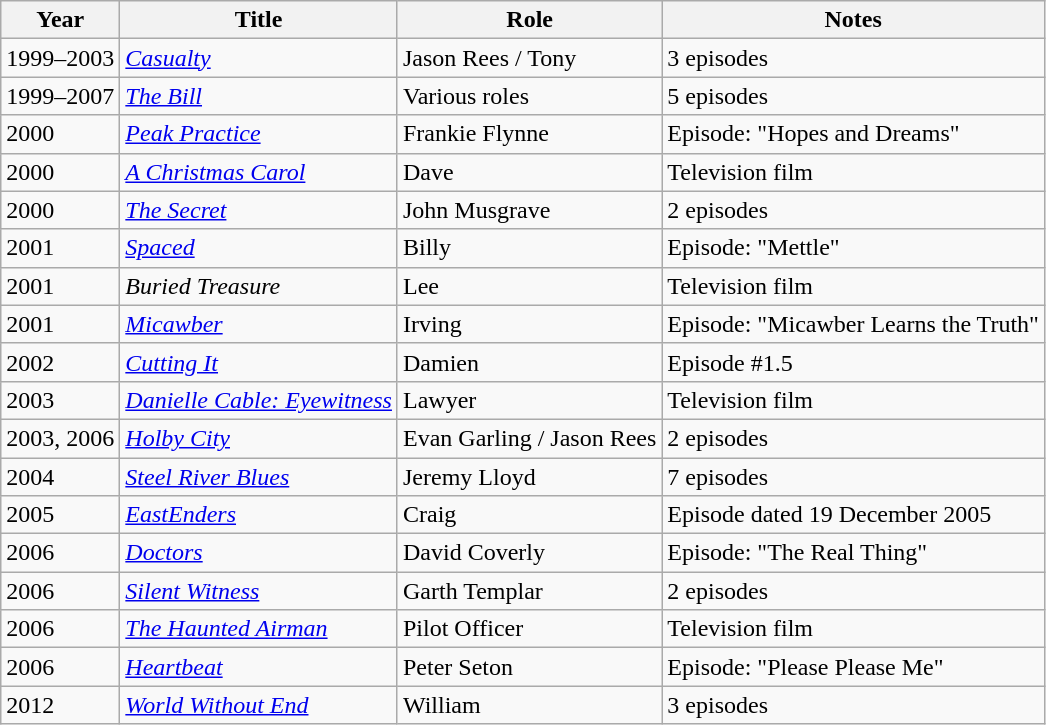<table class="wikitable sortable">
<tr>
<th>Year</th>
<th>Title</th>
<th>Role</th>
<th>Notes</th>
</tr>
<tr>
<td>1999–2003</td>
<td><a href='#'><em>Casualty</em></a></td>
<td>Jason Rees / Tony</td>
<td>3 episodes</td>
</tr>
<tr>
<td>1999–2007</td>
<td><em><a href='#'>The Bill</a></em></td>
<td>Various roles</td>
<td>5 episodes</td>
</tr>
<tr>
<td>2000</td>
<td><em><a href='#'>Peak Practice</a></em></td>
<td>Frankie Flynne</td>
<td>Episode: "Hopes and Dreams"</td>
</tr>
<tr>
<td>2000</td>
<td><a href='#'><em>A Christmas Carol</em></a></td>
<td>Dave</td>
<td>Television film</td>
</tr>
<tr>
<td>2000</td>
<td><a href='#'><em>The Secret</em></a></td>
<td>John Musgrave</td>
<td>2 episodes</td>
</tr>
<tr>
<td>2001</td>
<td><em><a href='#'>Spaced</a></em></td>
<td>Billy</td>
<td>Episode: "Mettle"</td>
</tr>
<tr>
<td>2001</td>
<td><em>Buried Treasure</em></td>
<td>Lee</td>
<td>Television film</td>
</tr>
<tr>
<td>2001</td>
<td><a href='#'><em>Micawber</em></a></td>
<td>Irving</td>
<td>Episode: "Micawber Learns the Truth"</td>
</tr>
<tr>
<td>2002</td>
<td><em><a href='#'>Cutting It</a></em></td>
<td>Damien</td>
<td>Episode #1.5</td>
</tr>
<tr>
<td>2003</td>
<td><em><a href='#'>Danielle Cable: Eyewitness</a></em></td>
<td>Lawyer</td>
<td>Television film</td>
</tr>
<tr>
<td>2003, 2006</td>
<td><em><a href='#'>Holby City</a></em></td>
<td>Evan Garling / Jason Rees</td>
<td>2 episodes</td>
</tr>
<tr>
<td>2004</td>
<td><em><a href='#'>Steel River Blues</a></em></td>
<td>Jeremy Lloyd</td>
<td>7 episodes</td>
</tr>
<tr>
<td>2005</td>
<td><em><a href='#'>EastEnders</a></em></td>
<td>Craig</td>
<td>Episode dated 19 December 2005</td>
</tr>
<tr>
<td>2006</td>
<td><a href='#'><em>Doctors</em></a></td>
<td>David Coverly</td>
<td>Episode: "The Real Thing"</td>
</tr>
<tr>
<td>2006</td>
<td><em><a href='#'>Silent Witness</a></em></td>
<td>Garth Templar</td>
<td>2 episodes</td>
</tr>
<tr>
<td>2006</td>
<td><em><a href='#'>The Haunted Airman</a></em></td>
<td>Pilot Officer</td>
<td>Television film</td>
</tr>
<tr>
<td>2006</td>
<td><a href='#'><em>Heartbeat</em></a></td>
<td>Peter Seton</td>
<td>Episode: "Please Please Me"</td>
</tr>
<tr>
<td>2012</td>
<td><a href='#'><em>World Without End</em></a></td>
<td>William</td>
<td>3 episodes</td>
</tr>
</table>
